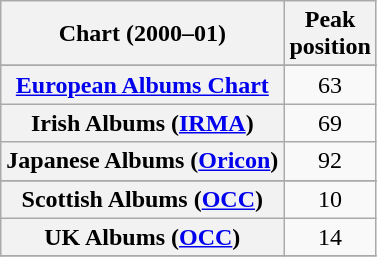<table class="wikitable sortable plainrowheaders" style="text-align:center">
<tr>
<th scope="col">Chart (2000–01)</th>
<th scope="col">Peak<br>position</th>
</tr>
<tr>
</tr>
<tr>
<th scope="row"><a href='#'>European Albums Chart</a></th>
<td style="text-align:center;">63</td>
</tr>
<tr>
<th scope="row">Irish Albums (<a href='#'>IRMA</a>)</th>
<td style="text-align:center;">69</td>
</tr>
<tr>
<th scope="row">Japanese Albums (<a href='#'>Oricon</a>)</th>
<td style="text-align:center;">92</td>
</tr>
<tr>
</tr>
<tr>
<th scope="row">Scottish Albums (<a href='#'>OCC</a>)</th>
<td align="center">10</td>
</tr>
<tr>
<th scope="row">UK Albums (<a href='#'>OCC</a>)</th>
<td style="text-align:center;">14</td>
</tr>
<tr>
</tr>
</table>
